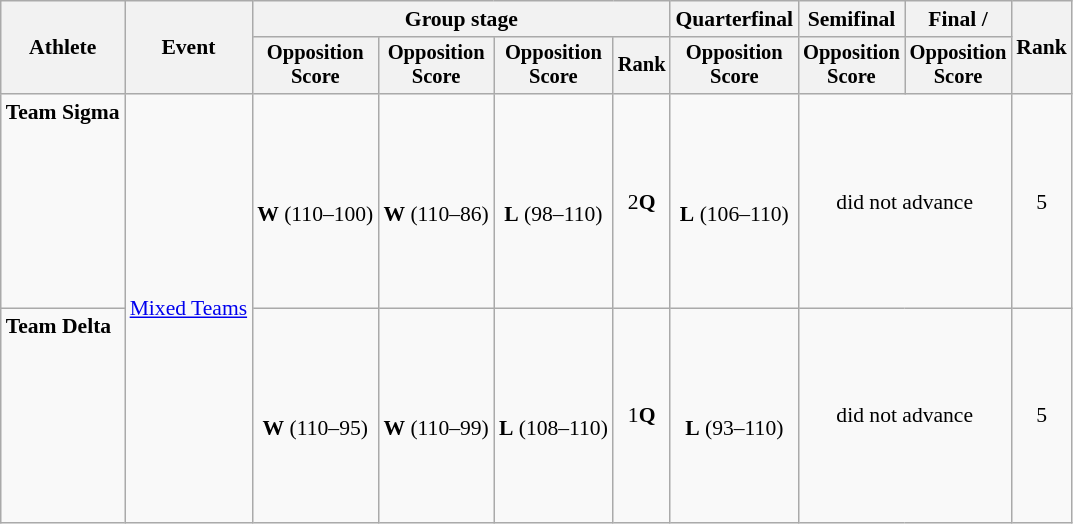<table class="wikitable" style="font-size:90%">
<tr>
<th rowspan=2>Athlete</th>
<th rowspan=2>Event</th>
<th colspan=4>Group stage</th>
<th>Quarterfinal</th>
<th>Semifinal</th>
<th>Final / </th>
<th rowspan=2>Rank</th>
</tr>
<tr style="font-size:95%">
<th>Opposition<br>Score</th>
<th>Opposition<br>Score</th>
<th>Opposition<br>Score</th>
<th>Rank</th>
<th>Opposition<br>Score</th>
<th>Opposition<br>Score</th>
<th>Opposition<br>Score</th>
</tr>
<tr align=center>
<td align=left><strong>Team Sigma</strong> <br><br><br><br><br><br><br><br></td>
<td rowspan=2 align=left><a href='#'>Mixed Teams</a></td>
<td><br><strong>W</strong> (110–100)</td>
<td><br><strong>W</strong> (110–86)</td>
<td><br><strong>L</strong> (98–110)</td>
<td>2<strong>Q</strong></td>
<td><br><strong>L</strong> (106–110)</td>
<td colspan=2>did not advance</td>
<td>5</td>
</tr>
<tr align=center>
<td align=left><strong>Team Delta</strong> <br><br><br><br><br><br><br><br></td>
<td><br><strong>W</strong> (110–95)</td>
<td><br><strong>W</strong> (110–99)</td>
<td><br><strong>L</strong> (108–110)</td>
<td>1<strong>Q</strong></td>
<td><br><strong>L</strong> (93–110)</td>
<td colspan=2>did not advance</td>
<td>5</td>
</tr>
</table>
